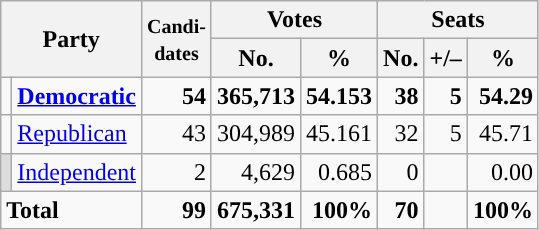<table class="wikitable" style="font-size:100%; text-align:right;">
<tr>
<th colspan=2 rowspan=2>Party</th>
<th rowspan=2><small>Candi-<br>dates</small></th>
<th colspan=2>Votes</th>
<th colspan=3>Seats</th>
</tr>
<tr>
<th>No.</th>
<th>%</th>
<th>No.</th>
<th>+/–</th>
<th>%</th>
</tr>
<tr>
<td style="background:"></td>
<td align=left><strong><a href='#'>Democratic</a></strong></td>
<td><strong>54</strong></td>
<td><strong>365,713</strong></td>
<td><strong>54.153</strong></td>
<td><strong>38</strong></td>
<td><strong>5</strong></td>
<td><strong>54.29</strong></td>
</tr>
<tr>
<td style="background:"></td>
<td align=left><a href='#'>Republican</a></td>
<td>43</td>
<td>304,989</td>
<td>45.161</td>
<td>32</td>
<td>5</td>
<td>45.71</td>
</tr>
<tr>
<td style="background:#ddd;"></td>
<td align=left><a href='#'>Independent</a></td>
<td>2</td>
<td>4,629</td>
<td>0.685</td>
<td>0</td>
<td></td>
<td>0.00</td>
</tr>
<tr style="font-weight:bold">
<td colspan=2 align=left>Total</td>
<td>99</td>
<td>675,331</td>
<td>100%</td>
<td>70</td>
<td></td>
<td>100%</td>
</tr>
</table>
